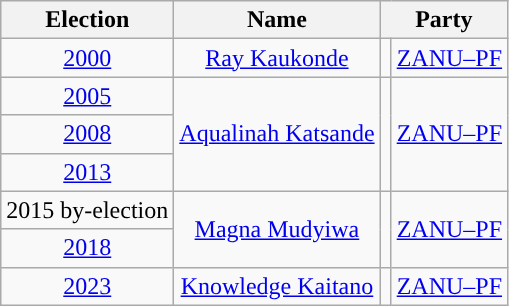<table class="wikitable" style="text-align:center">
<tr>
<th>Election</th>
<th>Name</th>
<th colspan="2">Party</th>
</tr>
<tr>
<td><a href='#'>2000</a></td>
<td><a href='#'>Ray Kaukonde</a></td>
<td style="background-color: "></td>
<td><a href='#'>ZANU–PF</a></td>
</tr>
<tr>
<td><a href='#'>2005</a></td>
<td rowspan="3"><a href='#'>Aqualinah Katsande</a></td>
<td rowspan="3" style="background-color: "></td>
<td rowspan="3"><a href='#'>ZANU–PF</a></td>
</tr>
<tr>
<td><a href='#'>2008</a></td>
</tr>
<tr>
<td><a href='#'>2013</a></td>
</tr>
<tr>
<td>2015 by-election</td>
<td rowspan="2"><a href='#'>Magna Mudyiwa</a></td>
<td rowspan="2" style="background-color: "></td>
<td rowspan="2"><a href='#'>ZANU–PF</a></td>
</tr>
<tr>
<td><a href='#'>2018</a></td>
</tr>
<tr>
<td><a href='#'>2023</a></td>
<td><a href='#'>Knowledge Kaitano</a></td>
<td style="background-color: "></td>
<td><a href='#'>ZANU–PF</a></td>
</tr>
</table>
